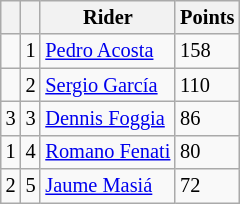<table class="wikitable" style="font-size: 85%;">
<tr>
<th></th>
<th></th>
<th>Rider</th>
<th>Points</th>
</tr>
<tr>
<td></td>
<td align=center>1</td>
<td> <a href='#'>Pedro Acosta</a></td>
<td align=left>158</td>
</tr>
<tr>
<td></td>
<td align=center>2</td>
<td> <a href='#'>Sergio García</a></td>
<td align=left>110</td>
</tr>
<tr>
<td> 3</td>
<td align=center>3</td>
<td> <a href='#'>Dennis Foggia</a></td>
<td align=left>86</td>
</tr>
<tr>
<td> 1</td>
<td align=center>4</td>
<td> <a href='#'>Romano Fenati</a></td>
<td align=left>80</td>
</tr>
<tr>
<td> 2</td>
<td align=center>5</td>
<td> <a href='#'>Jaume Masiá</a></td>
<td align=left>72</td>
</tr>
</table>
